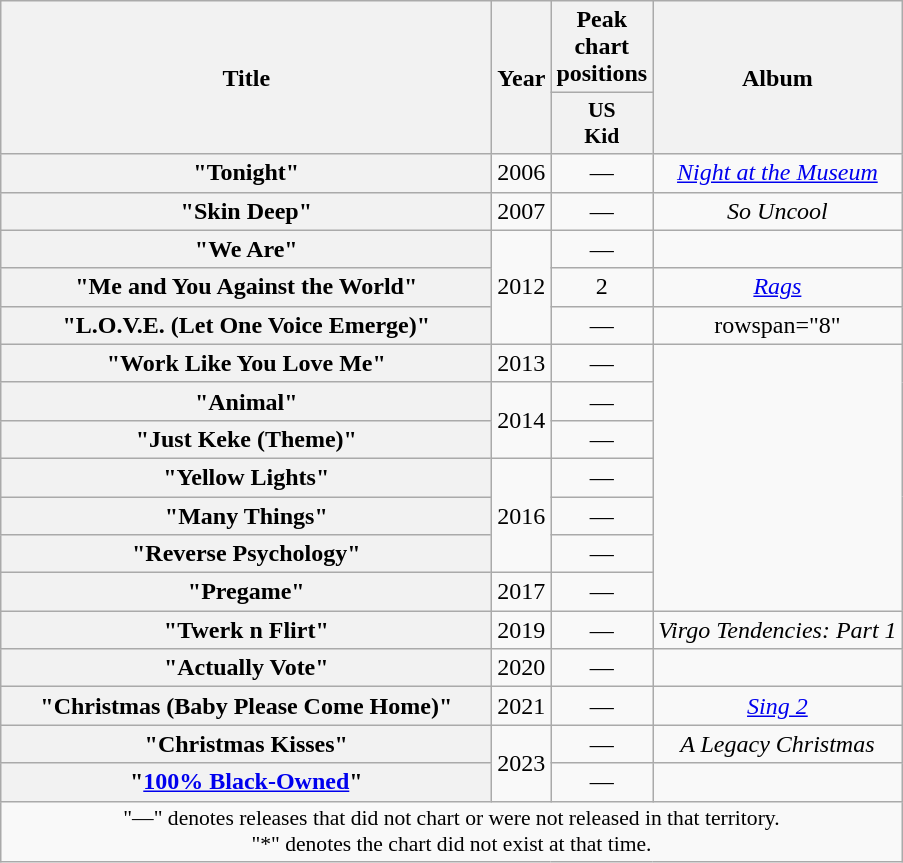<table class="wikitable plainrowheaders" style="text-align:center;">
<tr>
<th rowspan="2" scope="col" style="width:20em;">Title</th>
<th rowspan="2" scope="col">Year</th>
<th scope="col">Peak chart positions</th>
<th rowspan="2" scope="col">Album</th>
</tr>
<tr>
<th scope="col" style="width:4em;font-size:90%;">US<br>Kid<br></th>
</tr>
<tr>
<th scope="row">"Tonight"<br></th>
<td>2006</td>
<td>—</td>
<td><em><a href='#'>Night at the Museum</a></em></td>
</tr>
<tr>
<th scope="row">"Skin Deep"</th>
<td>2007</td>
<td>—</td>
<td><em>So Uncool</em></td>
</tr>
<tr>
<th scope="row">"We Are"</th>
<td rowspan="3">2012</td>
<td>—</td>
<td></td>
</tr>
<tr>
<th scope="row">"Me and You Against the World"<br></th>
<td>2</td>
<td><em><a href='#'>Rags</a></em></td>
</tr>
<tr>
<th scope="row">"L.O.V.E. (Let One Voice Emerge)"<br></th>
<td>—</td>
<td>rowspan="8" </td>
</tr>
<tr>
<th scope="row">"Work Like You Love Me"</th>
<td>2013</td>
<td>—</td>
</tr>
<tr>
<th scope="row">"Animal"</th>
<td rowspan="2">2014</td>
<td>—</td>
</tr>
<tr>
<th scope="row">"Just Keke (Theme)"</th>
<td>—</td>
</tr>
<tr>
<th scope="row">"Yellow Lights"</th>
<td rowspan="3">2016</td>
<td>—</td>
</tr>
<tr>
<th scope="row">"Many Things"</th>
<td>—</td>
</tr>
<tr>
<th scope="row">"Reverse Psychology"</th>
<td>—</td>
</tr>
<tr>
<th scope="row">"Pregame"</th>
<td>2017</td>
<td>—</td>
</tr>
<tr>
<th scope="row">"Twerk n Flirt"</th>
<td>2019</td>
<td>—</td>
<td><em>Virgo Tendencies: Part 1</em></td>
</tr>
<tr>
<th scope="row">"Actually Vote"</th>
<td>2020</td>
<td>—</td>
<td></td>
</tr>
<tr>
<th scope="row">"Christmas (Baby Please Come Home)"<br></th>
<td>2021</td>
<td>—</td>
<td><em><a href='#'>Sing 2</a></em></td>
</tr>
<tr>
<th scope="row">"Christmas Kisses" <br></th>
<td rowspan="2">2023</td>
<td>—</td>
<td><em>A Legacy Christmas</em></td>
</tr>
<tr>
<th scope="row">"<a href='#'>100% Black-Owned</a>" <br></th>
<td>—</td>
<td></td>
</tr>
<tr>
<td colspan="4" style="text-align:center; font-size:90%;">"—" denotes releases that did not chart or were not released in that territory.<br>"*" denotes the chart did not exist at that time.</td>
</tr>
</table>
